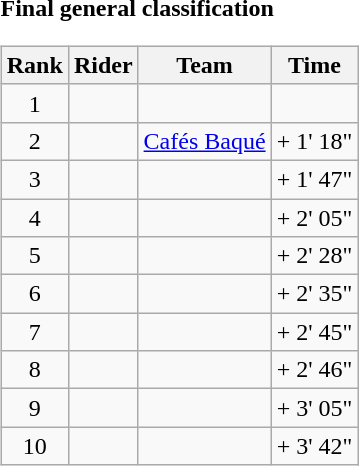<table>
<tr>
<td><strong>Final general classification</strong><br><table class="wikitable">
<tr>
<th scope="col">Rank</th>
<th scope="col">Rider</th>
<th scope="col">Team</th>
<th scope="col">Time</th>
</tr>
<tr>
<td style="text-align:center;">1</td>
<td></td>
<td></td>
<td style="text-align:right;"></td>
</tr>
<tr>
<td style="text-align:center;">2</td>
<td></td>
<td><a href='#'>Cafés Baqué</a></td>
<td style="text-align:right;">+ 1' 18"</td>
</tr>
<tr>
<td style="text-align:center;">3</td>
<td></td>
<td></td>
<td style="text-align:right;">+ 1' 47"</td>
</tr>
<tr>
<td style="text-align:center;">4</td>
<td></td>
<td></td>
<td style="text-align:right;">+ 2' 05"</td>
</tr>
<tr>
<td style="text-align:center;">5</td>
<td></td>
<td></td>
<td style="text-align:right;">+ 2' 28"</td>
</tr>
<tr>
<td style="text-align:center;">6</td>
<td></td>
<td></td>
<td style="text-align:right;">+ 2' 35"</td>
</tr>
<tr>
<td style="text-align:center;">7</td>
<td></td>
<td></td>
<td style="text-align:right;">+ 2' 45"</td>
</tr>
<tr>
<td style="text-align:center;">8</td>
<td></td>
<td></td>
<td style="text-align:right;">+ 2' 46"</td>
</tr>
<tr>
<td style="text-align:center;">9</td>
<td></td>
<td></td>
<td style="text-align:right;">+ 3' 05"</td>
</tr>
<tr>
<td style="text-align:center;">10</td>
<td></td>
<td></td>
<td style="text-align:right;">+ 3' 42"</td>
</tr>
</table>
</td>
</tr>
</table>
